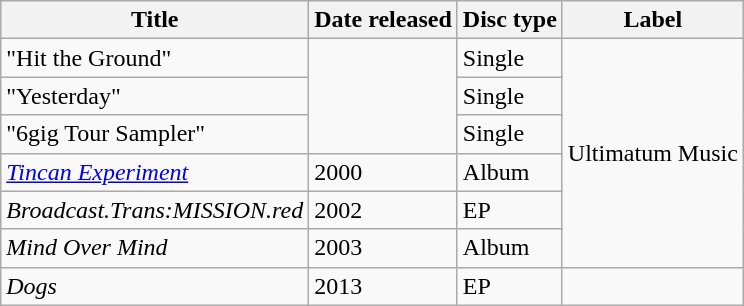<table class="wikitable">
<tr>
<th>Title</th>
<th>Date released</th>
<th>Disc type</th>
<th>Label</th>
</tr>
<tr>
<td>"Hit the Ground"</td>
<td rowspan="3"></td>
<td>Single</td>
<td rowspan="6">Ultimatum Music</td>
</tr>
<tr>
<td>"Yesterday"</td>
<td>Single</td>
</tr>
<tr>
<td>"6gig Tour Sampler"</td>
<td>Single</td>
</tr>
<tr>
<td><em><a href='#'>Tincan Experiment</a></em></td>
<td>2000</td>
<td>Album</td>
</tr>
<tr>
<td><em>Broadcast.Trans:MISSION.red</em></td>
<td>2002</td>
<td>EP</td>
</tr>
<tr>
<td><em>Mind Over Mind</em></td>
<td>2003</td>
<td>Album</td>
</tr>
<tr>
<td><em>Dogs</em></td>
<td>2013</td>
<td>EP</td>
</tr>
</table>
